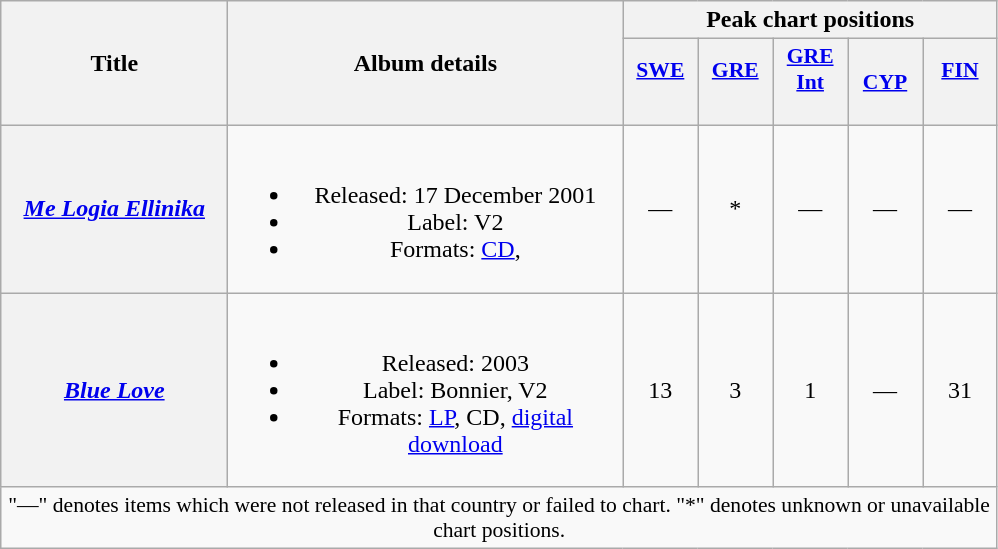<table class="wikitable plainrowheaders" style="text-align:center;" border="1">
<tr>
<th scope="col" rowspan="2" style="width:9em;">Title</th>
<th scope="col" rowspan="2" style="width:16em;">Album details</th>
<th scope="col" colspan="5">Peak chart positions</th>
</tr>
<tr>
<th scope="col" style="width:3em;font-size:90%;"><a href='#'>SWE</a><br><br></th>
<th scope="col" style="width:3em;font-size:90%;"><a href='#'>GRE</a><br><br></th>
<th scope="col" style="width:3em;font-size:90%;"><a href='#'>GRE Int</a><br><br></th>
<th scope="col" style="width:3em;font-size:90%;"><a href='#'>CYP</a></th>
<th scope="col" style="width:3em;font-size:90%;"><a href='#'>FIN</a><br><br></th>
</tr>
<tr>
<th scope="row"><em><a href='#'>Me Logia Ellinika</a></em></th>
<td><br><ul><li>Released:  17 December 2001</li><li>Label: V2</li><li>Formats: <a href='#'>CD</a>,</li></ul></td>
<td>—</td>
<td>*</td>
<td>—</td>
<td>—</td>
<td>—</td>
</tr>
<tr>
<th scope="row"><em><a href='#'>Blue Love</a></em></th>
<td><br><ul><li>Released: 2003</li><li>Label: Bonnier, V2</li><li>Formats: <a href='#'>LP</a>, CD, <a href='#'>digital download</a></li></ul></td>
<td>13</td>
<td>3</td>
<td>1</td>
<td>—</td>
<td>31</td>
</tr>
<tr>
<td colspan="14" style="font-size:90%;">"—" denotes items which were not released in that country or failed to chart. "*" denotes unknown or unavailable chart positions.</td>
</tr>
</table>
